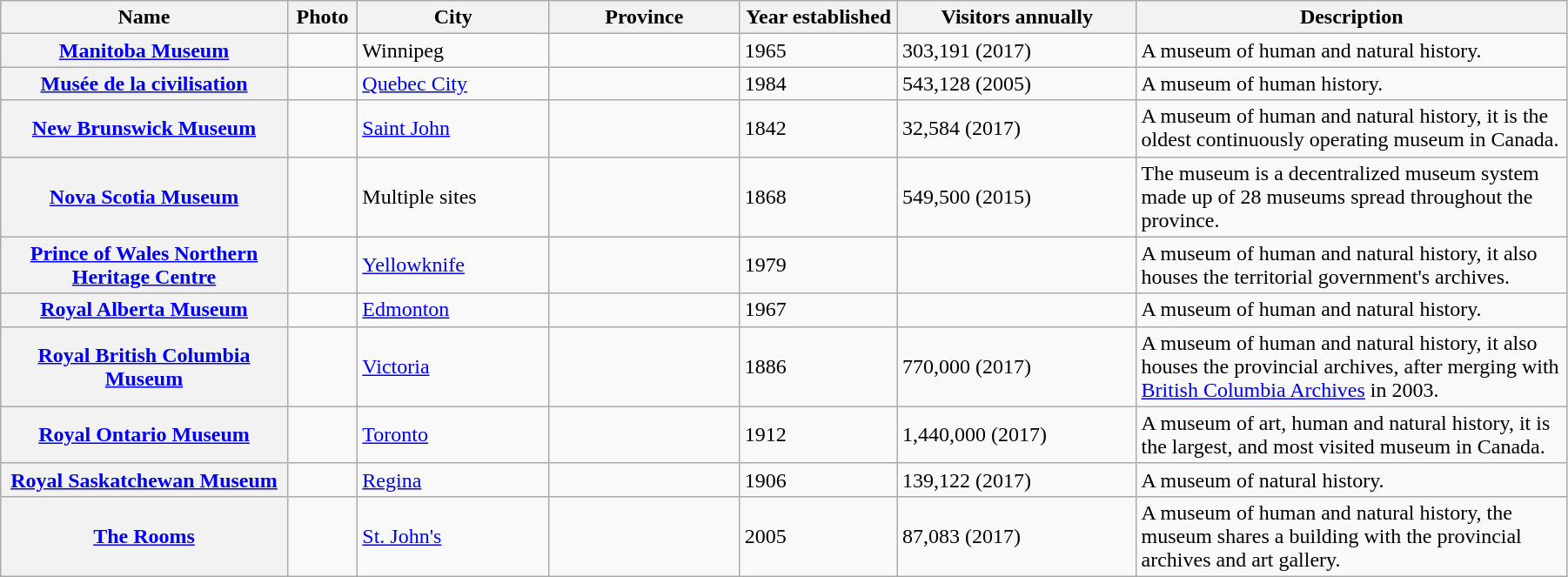<table class="wikitable sortable plainrowheaders" width="95%">
<tr>
<th scope=col width=12%>Name</th>
<th scope=col width=1%px class="unsortable">Photo</th>
<th scope=col width=8%>City</th>
<th scope=col width=8%>Province</th>
<th scope=col width=6%>Year established</th>
<th scope=col width=10%>Visitors annually</th>
<th scope=col width=18% class="unsortable">Description</th>
</tr>
<tr>
<th scope=row><a href='#'>Manitoba Museum</a></th>
<td></td>
<td>Winnipeg</td>
<td></td>
<td>1965</td>
<td data-sort-value=5>303,191 (2017)</td>
<td>A museum of human and natural history.</td>
</tr>
<tr>
<th scope=row><a href='#'>Musée de la civilisation</a></th>
<td></td>
<td><a href='#'>Quebec City</a></td>
<td></td>
<td>1984</td>
<td data-sort-value=4>543,128 (2005)</td>
<td>A museum of human history.</td>
</tr>
<tr>
<th scope=row><a href='#'>New Brunswick Museum</a></th>
<td></td>
<td><a href='#'>Saint John</a></td>
<td></td>
<td>1842</td>
<td data-sort-value=8>32,584 (2017)</td>
<td>A museum of human and natural history, it is the oldest continuously operating museum in Canada.</td>
</tr>
<tr>
<th scope=row><a href='#'>Nova Scotia Museum</a></th>
<td></td>
<td>Multiple sites</td>
<td></td>
<td>1868</td>
<td data-sort-value=3>549,500 (2015)</td>
<td>The museum is a decentralized museum system made up of 28 museums spread throughout the province.</td>
</tr>
<tr>
<th scope=row><a href='#'>Prince of Wales Northern Heritage Centre</a></th>
<td></td>
<td><a href='#'>Yellowknife</a></td>
<td></td>
<td>1979</td>
<td data-sort-value=9></td>
<td>A museum of human and natural history, it also houses the territorial government's archives.</td>
</tr>
<tr>
<th scope=row><a href='#'>Royal Alberta Museum</a></th>
<td></td>
<td><a href='#'>Edmonton</a></td>
<td></td>
<td>1967</td>
<td data-sort-value=9></td>
<td>A museum of human and natural history.</td>
</tr>
<tr>
<th scope=row><a href='#'>Royal British Columbia Museum</a></th>
<td></td>
<td><a href='#'>Victoria</a></td>
<td></td>
<td>1886</td>
<td data-sort-value=2>770,000 (2017)</td>
<td>A museum of human and natural history, it also houses the provincial archives, after merging with <a href='#'>British Columbia Archives</a> in 2003.</td>
</tr>
<tr>
<th scope=row><a href='#'>Royal Ontario Museum</a></th>
<td></td>
<td><a href='#'>Toronto</a></td>
<td></td>
<td>1912</td>
<td data-sort-value=1>1,440,000 (2017)</td>
<td>A museum of art, human and natural history, it is the largest, and most visited museum in Canada.</td>
</tr>
<tr>
<th scope=row><a href='#'>Royal Saskatchewan Museum</a></th>
<td></td>
<td><a href='#'>Regina</a></td>
<td></td>
<td>1906</td>
<td data-sort-value=6>139,122 (2017)</td>
<td>A museum of natural history.</td>
</tr>
<tr>
<th scope=row><a href='#'>The Rooms</a></th>
<td></td>
<td><a href='#'>St. John's</a></td>
<td></td>
<td>2005</td>
<td data-sort-value=7>87,083 (2017)</td>
<td>A museum of human and natural history, the museum shares a building with the provincial archives and art gallery.</td>
</tr>
</table>
